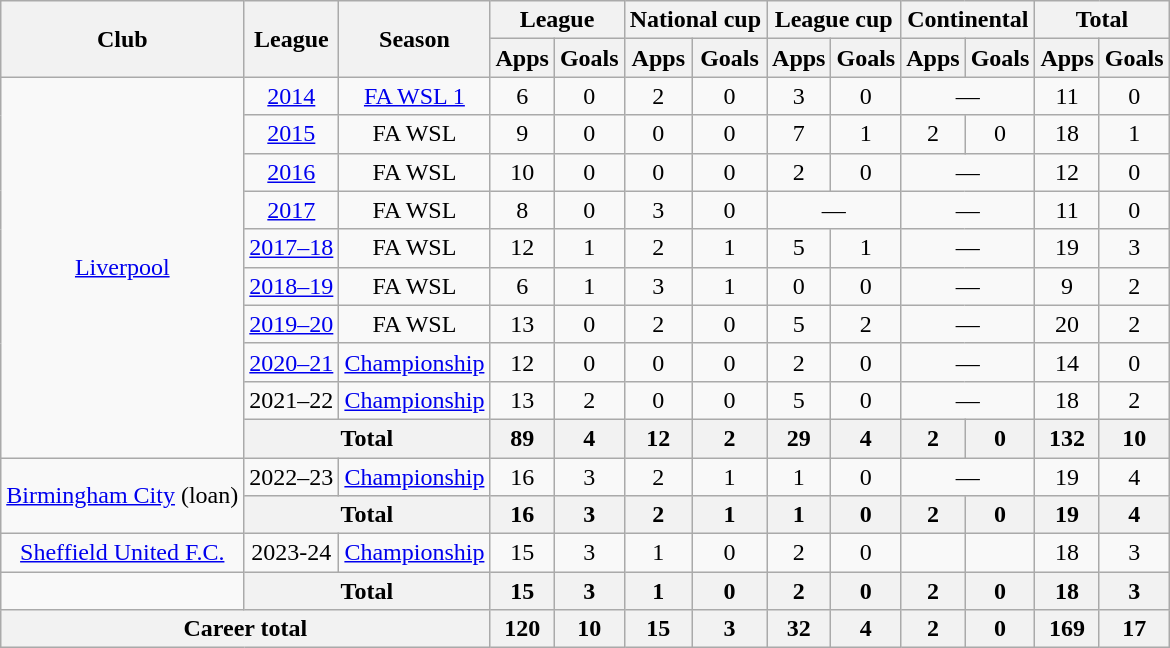<table class="wikitable" style="text-align: center;">
<tr>
<th rowspan="2">Club</th>
<th rowspan="2">League</th>
<th rowspan="2">Season</th>
<th colspan="2">League</th>
<th colspan="2">National cup</th>
<th colspan="2">League cup</th>
<th colspan="2">Continental</th>
<th colspan="2">Total</th>
</tr>
<tr>
<th>Apps</th>
<th>Goals</th>
<th>Apps</th>
<th>Goals</th>
<th>Apps</th>
<th>Goals</th>
<th>Apps</th>
<th>Goals</th>
<th>Apps</th>
<th>Goals</th>
</tr>
<tr>
<td rowspan="10"><a href='#'>Liverpool</a></td>
<td><a href='#'>2014</a></td>
<td><a href='#'>FA WSL 1</a></td>
<td>6</td>
<td>0</td>
<td>2</td>
<td>0</td>
<td>3</td>
<td>0</td>
<td colspan=2>—</td>
<td>11</td>
<td>0</td>
</tr>
<tr>
<td><a href='#'>2015</a></td>
<td>FA WSL</td>
<td>9</td>
<td>0</td>
<td>0</td>
<td>0</td>
<td>7</td>
<td>1</td>
<td>2</td>
<td>0</td>
<td>18</td>
<td>1</td>
</tr>
<tr>
<td><a href='#'>2016</a></td>
<td>FA WSL</td>
<td>10</td>
<td>0</td>
<td>0</td>
<td>0</td>
<td>2</td>
<td>0</td>
<td colspan=2>—</td>
<td>12</td>
<td>0</td>
</tr>
<tr>
<td><a href='#'>2017</a></td>
<td>FA WSL</td>
<td>8</td>
<td>0</td>
<td>3</td>
<td>0</td>
<td colspan=2>—</td>
<td colspan=2>—</td>
<td>11</td>
<td>0</td>
</tr>
<tr>
<td><a href='#'>2017–18</a></td>
<td>FA WSL</td>
<td>12</td>
<td>1</td>
<td>2</td>
<td>1</td>
<td>5</td>
<td>1</td>
<td colspan=2>—</td>
<td>19</td>
<td>3</td>
</tr>
<tr>
<td><a href='#'>2018–19</a></td>
<td>FA WSL</td>
<td>6</td>
<td>1</td>
<td>3</td>
<td>1</td>
<td>0</td>
<td>0</td>
<td colspan="2">—</td>
<td>9</td>
<td>2</td>
</tr>
<tr>
<td><a href='#'>2019–20</a></td>
<td>FA WSL</td>
<td>13</td>
<td>0</td>
<td>2</td>
<td>0</td>
<td>5</td>
<td>2</td>
<td colspan="2">—</td>
<td>20</td>
<td>2</td>
</tr>
<tr>
<td><a href='#'>2020–21</a></td>
<td><a href='#'>Championship</a></td>
<td>12</td>
<td>0</td>
<td>0</td>
<td>0</td>
<td>2</td>
<td>0</td>
<td colspan="2">—</td>
<td>14</td>
<td>0</td>
</tr>
<tr>
<td>2021–22</td>
<td><a href='#'>Championship</a></td>
<td>13</td>
<td>2</td>
<td>0</td>
<td>0</td>
<td>5</td>
<td>0</td>
<td colspan="2">—</td>
<td>18</td>
<td>2</td>
</tr>
<tr>
<th colspan="2">Total</th>
<th>89</th>
<th>4</th>
<th>12</th>
<th>2</th>
<th>29</th>
<th>4</th>
<th>2</th>
<th>0</th>
<th>132</th>
<th>10</th>
</tr>
<tr>
<td rowspan="2"><a href='#'>Birmingham City</a> (loan)</td>
<td>2022–23</td>
<td><a href='#'>Championship</a></td>
<td>16</td>
<td>3</td>
<td>2</td>
<td>1</td>
<td>1</td>
<td>0</td>
<td colspan="2">—</td>
<td>19</td>
<td>4</td>
</tr>
<tr>
<th colspan="2">Total</th>
<th>16</th>
<th>3</th>
<th>2</th>
<th>1</th>
<th>1</th>
<th>0</th>
<th>2</th>
<th>0</th>
<th>19</th>
<th>4</th>
</tr>
<tr>
<td><a href='#'>Sheffield United F.C.</a></td>
<td>2023-24</td>
<td><a href='#'>Championship</a></td>
<td>15</td>
<td>3</td>
<td>1</td>
<td>0</td>
<td>2</td>
<td>0</td>
<td></td>
<td></td>
<td>18</td>
<td>3</td>
</tr>
<tr>
<td></td>
<th colspan="2">Total</th>
<th>15</th>
<th>3</th>
<th>1</th>
<th>0</th>
<th>2</th>
<th>0</th>
<th>2</th>
<th>0</th>
<th>18</th>
<th>3</th>
</tr>
<tr>
<th colspan="3">Career total</th>
<th>120</th>
<th>10</th>
<th>15</th>
<th>3</th>
<th>32</th>
<th>4</th>
<th>2</th>
<th>0</th>
<th>169</th>
<th>17</th>
</tr>
</table>
